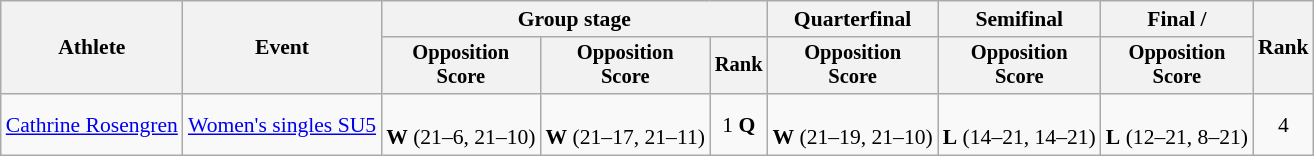<table class="wikitable" style="font-size:90%; text-align:center">
<tr>
<th rowspan="2">Athlete</th>
<th rowspan="2">Event</th>
<th colspan="3">Group stage</th>
<th>Quarterfinal</th>
<th>Semifinal</th>
<th>Final / </th>
<th rowspan="2">Rank</th>
</tr>
<tr style="font-size:95%">
<th>Opposition<br>Score</th>
<th>Opposition<br>Score</th>
<th>Rank</th>
<th>Opposition<br>Score</th>
<th>Opposition<br>Score</th>
<th>Opposition<br>Score</th>
</tr>
<tr>
<td align="left"><a href='#'>Cathrine Rosengren</a></td>
<td align="left"><a href='#'>Women's singles SU5</a></td>
<td><br><strong>W</strong> (21–6, 21–10)</td>
<td><br><strong>W</strong> (21–17, 21–11)</td>
<td>1 <strong>Q</strong></td>
<td> <br> <strong>W</strong> (21–19, 21–10)</td>
<td> <br> <strong>L</strong> (14–21, 14–21)</td>
<td><br> <strong>L</strong> (12–21, 8–21)</td>
<td>4</td>
</tr>
</table>
